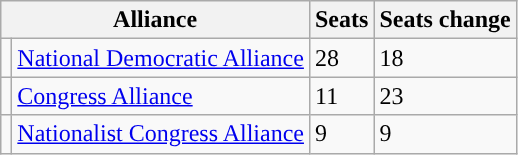<table class="wikitable sortable">
<tr>
<th colspan="2">Alliance</th>
<th>Seats</th>
<th>Seats change</th>
</tr>
<tr>
<td style="background-color: "></td>
<td><a href='#'>National Democratic Alliance</a></td>
<td>28</td>
<td> 18</td>
</tr>
<tr>
<td style="background-color: "></td>
<td><a href='#'>Congress Alliance</a></td>
<td>11</td>
<td> 23</td>
</tr>
<tr>
<td style="background-color: "></td>
<td><a href='#'> Nationalist Congress Alliance</a></td>
<td>9</td>
<td> 9</td>
</tr>
</table>
